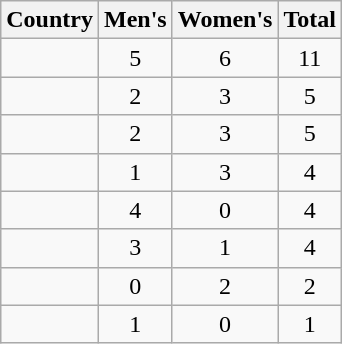<table class="wikitable sortable" style="text-align:center">
<tr>
<th>Country</th>
<th>Men's</th>
<th>Women's</th>
<th>Total</th>
</tr>
<tr>
<td align="left"></td>
<td>5</td>
<td>6</td>
<td>11</td>
</tr>
<tr>
<td align="left"></td>
<td>2</td>
<td>3</td>
<td>5</td>
</tr>
<tr>
<td align="left"></td>
<td>2</td>
<td>3</td>
<td>5</td>
</tr>
<tr>
<td align="left"></td>
<td>1</td>
<td>3</td>
<td>4</td>
</tr>
<tr>
<td align="left"></td>
<td>4</td>
<td>0</td>
<td>4</td>
</tr>
<tr>
<td align="left"></td>
<td>3</td>
<td>1</td>
<td>4</td>
</tr>
<tr>
<td align="left"></td>
<td>0</td>
<td>2</td>
<td>2</td>
</tr>
<tr>
<td align="left"></td>
<td>1</td>
<td>0</td>
<td>1</td>
</tr>
</table>
